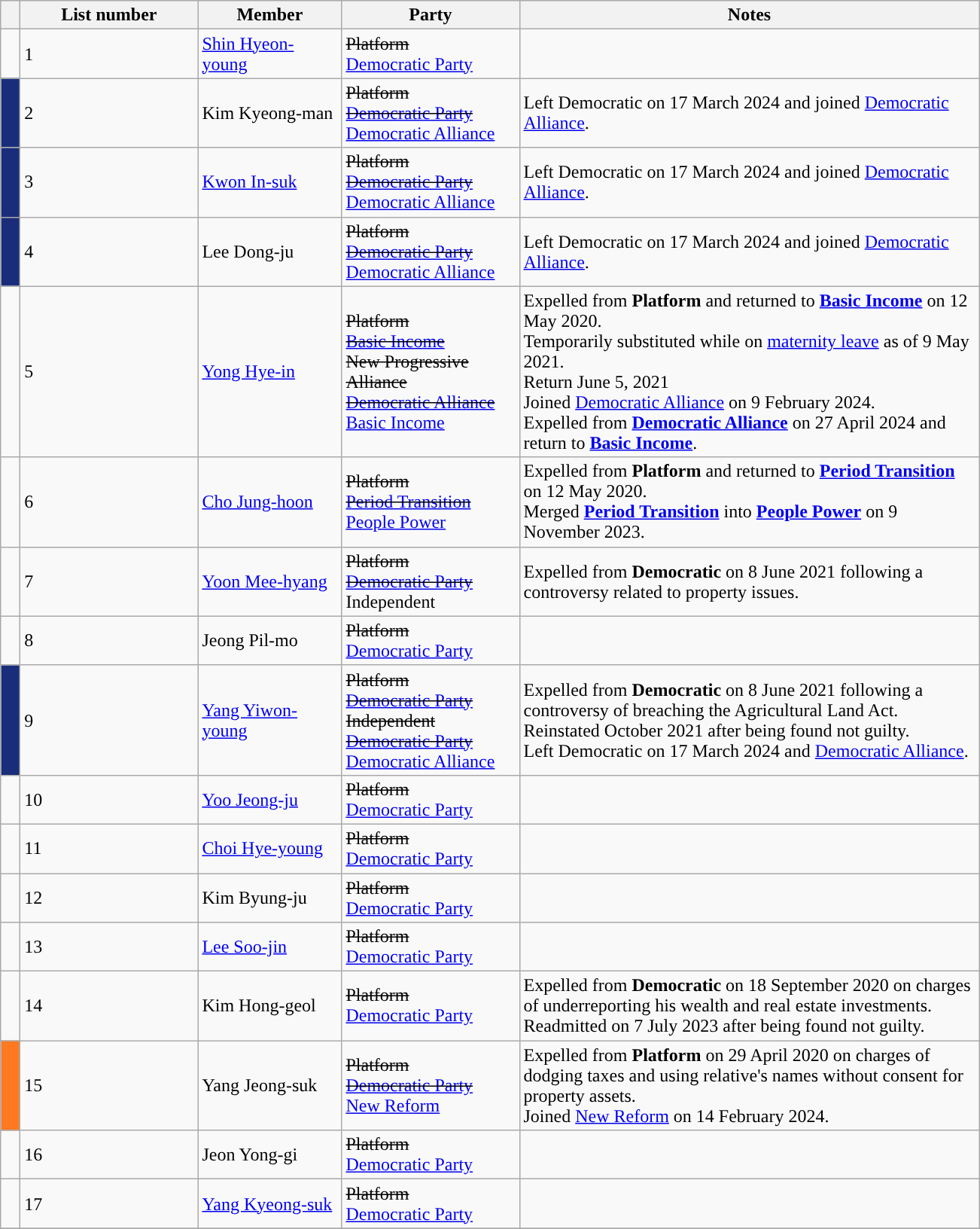<table class="wikitable sortable">
<tr>
<th scope="col" style="width:10px;" class="unsortable"></th>
<th scope="col" style="width:150px;">List number</th>
<th scope="col" style="width:120px;">Member</th>
<th scope="col" style="width:150px;">Party</th>
<th scope="col" style="width:400px;" class="unsortable">Notes</th>
</tr>
<tr>
<td scope="row" width="10" style="background-color:"></td>
<td style="width:50px;">1</td>
<td><a href='#'>Shin Hyeon-young</a></td>
<td><s>Platform</s><br><a href='#'>Democratic Party</a></td>
<td></td>
</tr>
<tr>
<td scope="row" style="background-color:#192D7B"></td>
<td>2</td>
<td>Kim Kyeong-man</td>
<td><s>Platform</s><br><s><a href='#'>Democratic Party</a></s><br><a href='#'>Democratic Alliance</a></td>
<td>Left Democratic on 17 March 2024 and joined <a href='#'>Democratic Alliance</a>.</td>
</tr>
<tr>
<td scope="row" style="background-color:#192D7B"></td>
<td>3</td>
<td><a href='#'>Kwon In-suk</a></td>
<td><s>Platform</s><br><s><a href='#'>Democratic Party</a></s><br><a href='#'>Democratic Alliance</a></td>
<td>Left Democratic on 17 March 2024 and joined <a href='#'>Democratic Alliance</a>.</td>
</tr>
<tr>
<td scope="row" style="background-color:#192D7B"></td>
<td>4</td>
<td>Lee Dong-ju</td>
<td><s>Platform</s><br><s><a href='#'>Democratic Party</a></s><br><a href='#'>Democratic Alliance</a></td>
<td>Left Democratic on 17 March 2024 and joined <a href='#'>Democratic Alliance</a>.</td>
</tr>
<tr>
<td scope="row" style="background-color:"></td>
<td>5</td>
<td><a href='#'>Yong Hye-in</a></td>
<td><s>Platform</s><br><s><a href='#'>Basic Income</a></s><br><s>New Progressive Alliance</s><br><s><a href='#'>Democratic Alliance</a></s><br> <a href='#'>Basic Income</a></td>
<td>Expelled from <strong>Platform</strong> and returned to <strong><a href='#'>Basic Income</a></strong> on 12 May 2020. <br>Temporarily substituted while on <a href='#'>maternity leave</a> as of 9 May 2021.<br>Return June 5, 2021<br>Joined <a href='#'>Democratic Alliance</a> on 9 February 2024.<br>Expelled from <strong><a href='#'>Democratic Alliance</a></strong> on 27 April 2024 and return to <strong><a href='#'>Basic Income</a></strong>.</td>
</tr>
<tr>
<td scope="row" style="background-color:"></td>
<td>6</td>
<td><a href='#'>Cho Jung-hoon</a></td>
<td><s>Platform</s><br><s><a href='#'>Period Transition</a></s><br><a href='#'>People Power</a></td>
<td>Expelled from <strong>Platform</strong> and returned to <strong><a href='#'>Period Transition</a></strong> on 12 May 2020. <br> Merged <strong><a href='#'>Period Transition</a></strong> into <strong><a href='#'>People Power</a></strong> on 9 November 2023.</td>
</tr>
<tr>
<td scope="row" style="background-color:"></td>
<td>7</td>
<td><a href='#'>Yoon Mee-hyang</a></td>
<td><s>Platform</s><br><s><a href='#'>Democratic Party</a></s><br>Independent</td>
<td>Expelled from <strong>Democratic</strong> on 8 June 2021 following a controversy related to property issues.</td>
</tr>
<tr>
<td scope="row" style="background-color:"></td>
<td>8</td>
<td>Jeong Pil-mo</td>
<td><s>Platform</s><br><a href='#'>Democratic Party</a></td>
<td></td>
</tr>
<tr>
<td scope="row" style="background-color:#192D7B"></td>
<td>9</td>
<td><a href='#'>Yang Yiwon-young</a></td>
<td><s>Platform</s><br><s><a href='#'>Democratic Party</a></s><br><s>Independent</s><br><s><a href='#'>Democratic Party</a></s><br><a href='#'>Democratic Alliance</a></td>
<td>Expelled from <strong>Democratic</strong> on 8 June 2021 following a controversy of breaching the Agricultural Land Act. Reinstated October 2021 after being found not guilty.<br>Left Democratic on 17 March 2024 and <a href='#'>Democratic Alliance</a>.</td>
</tr>
<tr>
<td scope="row" style="background-color:"></td>
<td>10</td>
<td><a href='#'>Yoo Jeong-ju</a></td>
<td><s>Platform</s><br><a href='#'>Democratic Party</a></td>
<td></td>
</tr>
<tr>
<td scope="row" style="background-color:"></td>
<td>11</td>
<td><a href='#'>Choi Hye-young</a></td>
<td><s>Platform</s><br><a href='#'>Democratic Party</a></td>
<td></td>
</tr>
<tr>
<td scope="row" style="background-color:"></td>
<td>12</td>
<td>Kim Byung-ju</td>
<td><s>Platform</s><br><a href='#'>Democratic Party</a></td>
<td></td>
</tr>
<tr>
<td scope="row" style="background-color:"></td>
<td>13</td>
<td><a href='#'>Lee Soo-jin</a></td>
<td><s>Platform</s><br><a href='#'>Democratic Party</a></td>
<td></td>
</tr>
<tr>
<td scope="row" style="background-color:"></td>
<td>14</td>
<td>Kim Hong-geol</td>
<td><s>Platform</s><br><a href='#'>Democratic Party</a></td>
<td>Expelled from <strong>Democratic</strong> on 18 September 2020 on charges of underreporting his wealth and real estate investments.<br> Readmitted on 7 July 2023 after being found not guilty.</td>
</tr>
<tr>
<td scope="row" style="background-color:#FF7920"></td>
<td>15</td>
<td>Yang Jeong-suk</td>
<td><s>Platform</s><br><s><a href='#'>Democratic Party</a></s><br><a href='#'>New Reform</a></td>
<td>Expelled from <strong>Platform</strong> on 29 April 2020 on charges of dodging taxes and using relative's names without consent for property assets.<br> Joined <a href='#'>New Reform</a> on 14 February 2024.</td>
</tr>
<tr>
<td scope="row" style="background-color:"></td>
<td>16</td>
<td>Jeon Yong-gi</td>
<td><s>Platform</s><br><a href='#'>Democratic Party</a></td>
<td></td>
</tr>
<tr>
<td scope="row" style="background-color:"></td>
<td>17</td>
<td><a href='#'>Yang Kyeong-suk</a></td>
<td><s>Platform</s><br><a href='#'>Democratic Party</a></td>
<td></td>
</tr>
<tr>
</tr>
</table>
